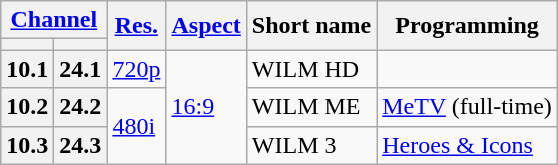<table class="wikitable">
<tr>
<th scope = "col" colspan="2"><a href='#'>Channel</a></th>
<th scope = "col" rowspan="2"><a href='#'>Res.</a></th>
<th scope = "col" rowspan="2"><a href='#'>Aspect</a></th>
<th scope = "col" rowspan="2">Short name</th>
<th scope = "col" rowspan="2">Programming</th>
</tr>
<tr>
<th scope = "col"></th>
<th></th>
</tr>
<tr>
<th scope = "row">10.1</th>
<th>24.1</th>
<td><a href='#'>720p</a></td>
<td rowspan=3><a href='#'>16:9</a></td>
<td>WILM HD</td>
<td></td>
</tr>
<tr>
<th scope = "row">10.2</th>
<th>24.2</th>
<td rowspan="2"><a href='#'>480i</a></td>
<td>WILM ME</td>
<td><a href='#'>MeTV</a> (full-time)</td>
</tr>
<tr>
<th scope = "row">10.3</th>
<th>24.3</th>
<td>WILM 3</td>
<td><a href='#'>Heroes & Icons</a></td>
</tr>
</table>
